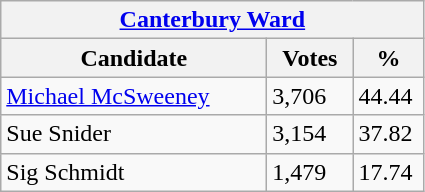<table class="wikitable">
<tr>
<th colspan="3"><a href='#'>Canterbury Ward</a></th>
</tr>
<tr>
<th style="width: 170px">Candidate</th>
<th style="width: 50px">Votes</th>
<th style="width: 40px">%</th>
</tr>
<tr>
<td><a href='#'>Michael McSweeney</a></td>
<td>3,706</td>
<td>44.44</td>
</tr>
<tr>
<td>Sue Snider</td>
<td>3,154</td>
<td>37.82</td>
</tr>
<tr>
<td>Sig Schmidt</td>
<td>1,479</td>
<td>17.74</td>
</tr>
</table>
